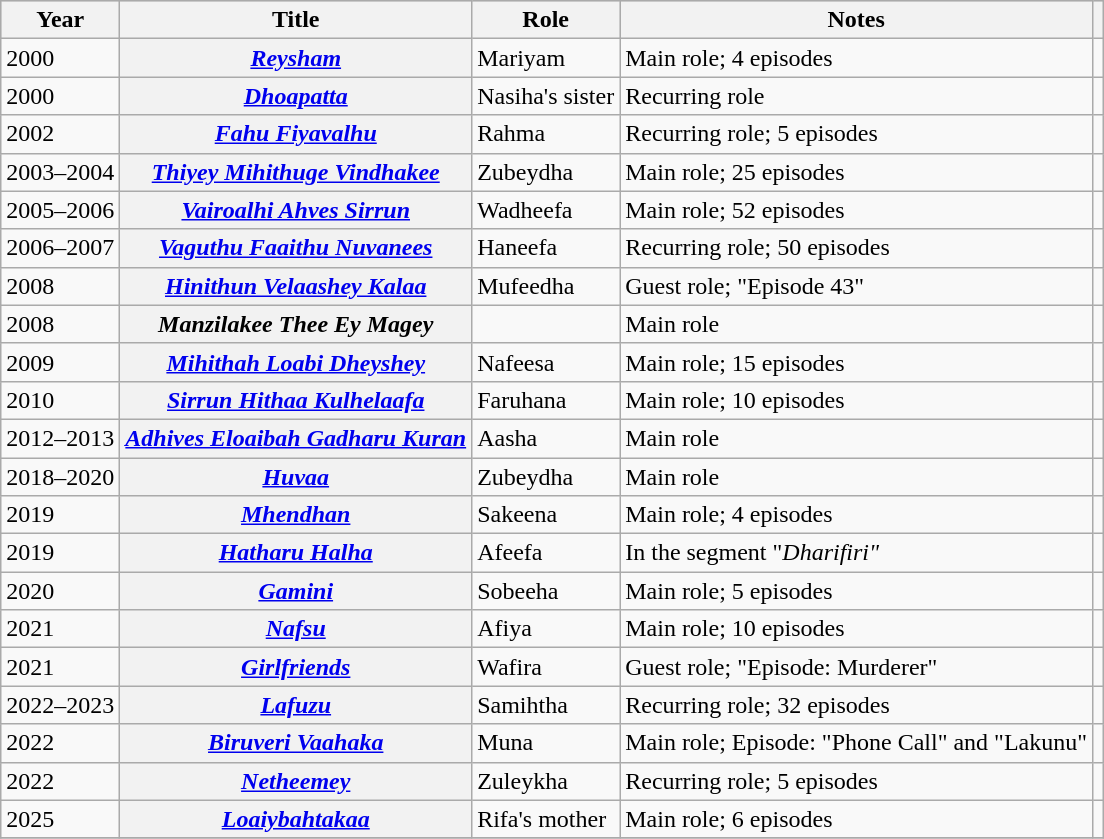<table class="wikitable sortable plainrowheaders">
<tr style="background:#ccc; text-align:center;">
<th scope="col">Year</th>
<th scope="col">Title</th>
<th scope="col">Role</th>
<th scope="col">Notes</th>
<th scope="col" class="unsortable"></th>
</tr>
<tr>
<td>2000</td>
<th scope="row"><em><a href='#'>Reysham</a></em></th>
<td>Mariyam</td>
<td>Main role; 4 episodes</td>
<td style="text-align: center;"></td>
</tr>
<tr>
<td>2000</td>
<th scope="row"><em><a href='#'>Dhoapatta</a></em></th>
<td>Nasiha's sister</td>
<td>Recurring role</td>
<td style="text-align: center;"></td>
</tr>
<tr>
<td>2002</td>
<th scope="row"><em><a href='#'>Fahu Fiyavalhu</a></em></th>
<td>Rahma</td>
<td>Recurring role; 5 episodes</td>
<td style="text-align: center;"></td>
</tr>
<tr>
<td>2003–2004</td>
<th scope="row"><em><a href='#'>Thiyey Mihithuge Vindhakee</a></em></th>
<td>Zubeydha</td>
<td>Main role; 25 episodes</td>
<td style="text-align: center;"></td>
</tr>
<tr>
<td>2005–2006</td>
<th scope="row"><em><a href='#'>Vairoalhi Ahves Sirrun</a></em></th>
<td>Wadheefa</td>
<td>Main role; 52 episodes</td>
<td style="text-align: center;"></td>
</tr>
<tr>
<td>2006–2007</td>
<th scope="row"><em><a href='#'>Vaguthu Faaithu Nuvanees</a></em></th>
<td>Haneefa</td>
<td>Recurring role; 50 episodes</td>
<td style="text-align: center;"></td>
</tr>
<tr>
<td>2008</td>
<th scope="row"><em><a href='#'>Hinithun Velaashey Kalaa</a></em></th>
<td>Mufeedha</td>
<td>Guest role; "Episode 43"</td>
<td style="text-align: center;"></td>
</tr>
<tr>
<td>2008</td>
<th scope="row"><em>Manzilakee Thee Ey Magey</em></th>
<td></td>
<td>Main role</td>
<td></td>
</tr>
<tr>
<td>2009</td>
<th scope="row"><em><a href='#'>Mihithah Loabi Dheyshey</a></em></th>
<td>Nafeesa</td>
<td>Main role; 15 episodes</td>
<td style="text-align: center;"></td>
</tr>
<tr>
<td>2010</td>
<th scope="row"><em><a href='#'>Sirrun Hithaa Kulhelaafa</a></em></th>
<td>Faruhana</td>
<td>Main role; 10 episodes</td>
<td style="text-align: center;"></td>
</tr>
<tr>
<td>2012–2013</td>
<th scope="row"><em><a href='#'>Adhives Eloaibah Gadharu Kuran</a></em></th>
<td>Aasha</td>
<td>Main role</td>
<td style="text-align: center;"></td>
</tr>
<tr>
<td>2018–2020</td>
<th scope="row"><em><a href='#'>Huvaa</a></em></th>
<td>Zubeydha</td>
<td>Main role</td>
<td style="text-align: center;"></td>
</tr>
<tr>
<td>2019</td>
<th scope="row"><em><a href='#'>Mhendhan</a></em></th>
<td>Sakeena</td>
<td>Main role; 4 episodes</td>
<td style="text-align: center;"></td>
</tr>
<tr>
<td>2019</td>
<th scope="row"><em><a href='#'>Hatharu Halha</a></em></th>
<td>Afeefa</td>
<td>In the segment "<em>Dharifiri"</em></td>
<td style="text-align: center;"></td>
</tr>
<tr>
<td>2020</td>
<th scope="row"><em><a href='#'>Gamini</a></em></th>
<td>Sobeeha</td>
<td>Main role; 5 episodes</td>
<td style="text-align: center;"></td>
</tr>
<tr>
<td>2021</td>
<th scope="row"><em><a href='#'>Nafsu</a></em></th>
<td>Afiya</td>
<td>Main role; 10 episodes</td>
<td style="text-align: center;"></td>
</tr>
<tr>
<td>2021</td>
<th scope="row"><em><a href='#'>Girlfriends</a></em></th>
<td>Wafira</td>
<td>Guest role; "Episode: Murderer"</td>
<td style="text-align: center;"></td>
</tr>
<tr>
<td>2022–2023</td>
<th scope="row"><em><a href='#'>Lafuzu</a></em></th>
<td>Samihtha</td>
<td>Recurring role; 32 episodes</td>
<td style="text-align: center;"></td>
</tr>
<tr>
<td>2022</td>
<th scope="row"><em><a href='#'>Biruveri Vaahaka</a></em></th>
<td>Muna</td>
<td>Main role; Episode: "Phone Call" and "Lakunu"</td>
<td style="text-align: center;"></td>
</tr>
<tr>
<td>2022</td>
<th scope="row"><em><a href='#'>Netheemey</a></em></th>
<td>Zuleykha</td>
<td>Recurring role; 5 episodes</td>
<td style="text-align: center;"></td>
</tr>
<tr>
<td>2025</td>
<th scope="row"><em><a href='#'>Loaiybahtakaa</a></em></th>
<td>Rifa's mother</td>
<td>Main role; 6 episodes</td>
<td style="text-align: center;"></td>
</tr>
<tr>
</tr>
</table>
